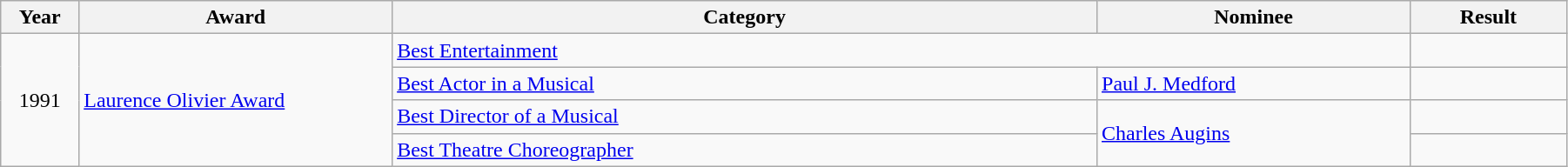<table class="wikitable" width="95%">
<tr>
<th width="5%">Year</th>
<th width="20%">Award</th>
<th width="45%">Category</th>
<th width="20%">Nominee</th>
<th width="10%">Result</th>
</tr>
<tr>
<td rowspan="4" align="center">1991</td>
<td rowspan="4"><a href='#'>Laurence Olivier Award</a></td>
<td colspan="2"><a href='#'>Best Entertainment</a></td>
<td></td>
</tr>
<tr>
<td><a href='#'>Best Actor in a Musical</a></td>
<td><a href='#'>Paul J. Medford</a></td>
<td></td>
</tr>
<tr>
<td><a href='#'>Best Director of a Musical</a></td>
<td rowspan="2"><a href='#'>Charles Augins</a></td>
<td></td>
</tr>
<tr>
<td><a href='#'>Best Theatre Choreographer</a></td>
<td></td>
</tr>
</table>
